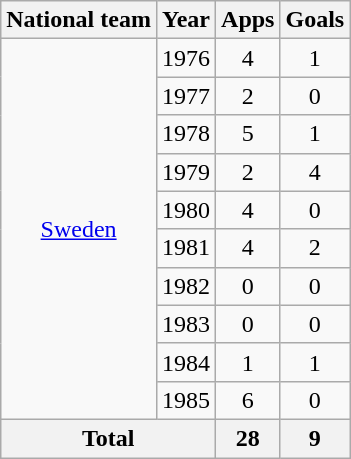<table class="wikitable" style="text-align:center">
<tr>
<th>National team</th>
<th>Year</th>
<th>Apps</th>
<th>Goals</th>
</tr>
<tr>
<td rowspan="10"><a href='#'>Sweden</a></td>
<td>1976</td>
<td>4</td>
<td>1</td>
</tr>
<tr>
<td>1977</td>
<td>2</td>
<td>0</td>
</tr>
<tr>
<td>1978</td>
<td>5</td>
<td>1</td>
</tr>
<tr>
<td>1979</td>
<td>2</td>
<td>4</td>
</tr>
<tr>
<td>1980</td>
<td>4</td>
<td>0</td>
</tr>
<tr>
<td>1981</td>
<td>4</td>
<td>2</td>
</tr>
<tr>
<td>1982</td>
<td>0</td>
<td>0</td>
</tr>
<tr>
<td>1983</td>
<td>0</td>
<td>0</td>
</tr>
<tr>
<td>1984</td>
<td>1</td>
<td>1</td>
</tr>
<tr>
<td>1985</td>
<td>6</td>
<td>0</td>
</tr>
<tr>
<th colspan="2">Total</th>
<th>28</th>
<th>9</th>
</tr>
</table>
